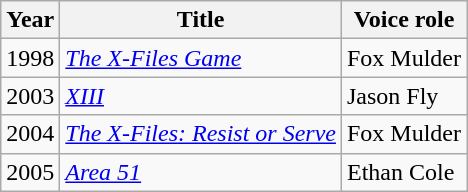<table class = "wikitable">
<tr>
<th scope="col">Year</th>
<th scope="col">Title</th>
<th scope="col">Voice role</th>
</tr>
<tr>
<td>1998</td>
<td><em><a href='#'>The X-Files Game</a></em></td>
<td>Fox Mulder</td>
</tr>
<tr>
<td>2003</td>
<td><em><a href='#'>XIII</a></em></td>
<td>Jason Fly</td>
</tr>
<tr>
<td>2004</td>
<td><em><a href='#'>The X-Files: Resist or Serve</a></em></td>
<td>Fox Mulder</td>
</tr>
<tr>
<td>2005</td>
<td><em><a href='#'>Area 51</a></em></td>
<td>Ethan Cole</td>
</tr>
</table>
